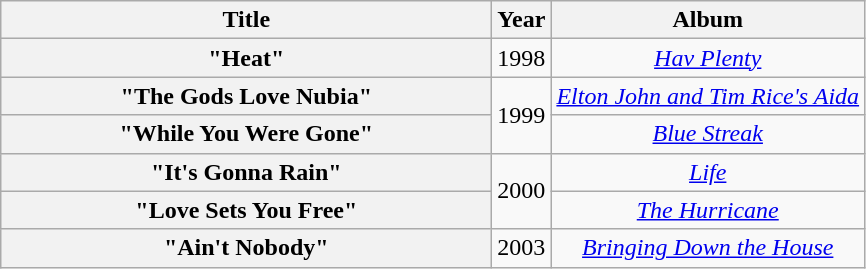<table class="wikitable plainrowheaders" style="text-align:center;">
<tr>
<th scope="col" style="width:20em;">Title</th>
<th scope="col">Year</th>
<th scope="col">Album</th>
</tr>
<tr>
<th scope="row">"Heat"</th>
<td>1998</td>
<td><em><a href='#'>Hav Plenty</a></em></td>
</tr>
<tr>
<th scope="row">"The Gods Love Nubia"</th>
<td rowspan="2">1999</td>
<td><em><a href='#'>Elton John and Tim Rice's Aida</a></em></td>
</tr>
<tr>
<th scope="row">"While You Were Gone"</th>
<td><em><a href='#'>Blue Streak</a></em></td>
</tr>
<tr>
<th scope="row">"It's Gonna Rain"</th>
<td rowspan="2">2000</td>
<td><em><a href='#'>Life</a></em></td>
</tr>
<tr>
<th scope="row">"Love Sets You Free"</th>
<td><em><a href='#'>The Hurricane</a></em></td>
</tr>
<tr>
<th scope="row">"Ain't Nobody"</th>
<td>2003</td>
<td><em><a href='#'>Bringing Down the House</a></em></td>
</tr>
</table>
